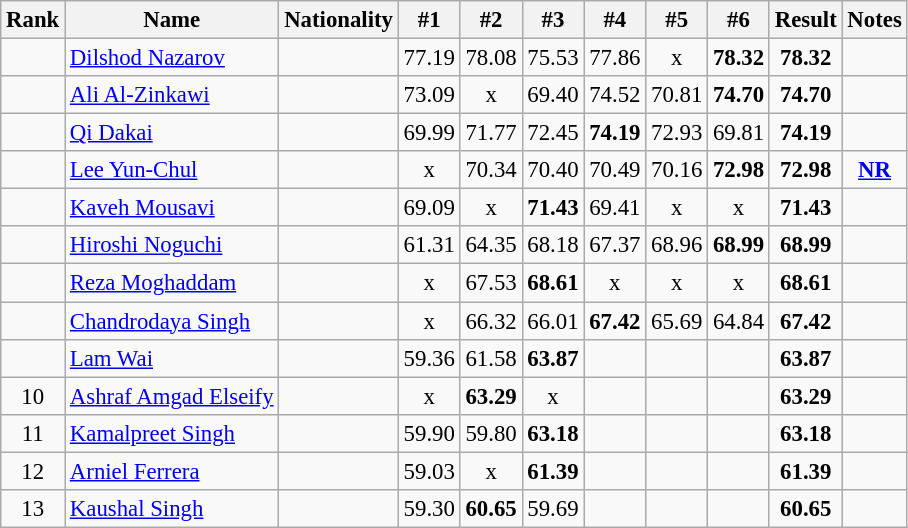<table class="wikitable sortable" style="text-align:center;font-size:95%">
<tr>
<th>Rank</th>
<th>Name</th>
<th>Nationality</th>
<th>#1</th>
<th>#2</th>
<th>#3</th>
<th>#4</th>
<th>#5</th>
<th>#6</th>
<th>Result</th>
<th>Notes</th>
</tr>
<tr>
<td></td>
<td align=left><a href='#'>Dilshod Nazarov</a></td>
<td align=left></td>
<td>77.19</td>
<td>78.08</td>
<td>75.53</td>
<td>77.86</td>
<td>x</td>
<td><strong>78.32</strong></td>
<td><strong>78.32</strong></td>
<td></td>
</tr>
<tr>
<td></td>
<td align=left><a href='#'>Ali Al-Zinkawi</a></td>
<td align=left></td>
<td>73.09</td>
<td>x</td>
<td>69.40</td>
<td>74.52</td>
<td>70.81</td>
<td><strong>74.70</strong></td>
<td><strong>74.70</strong></td>
<td></td>
</tr>
<tr>
<td></td>
<td align=left><a href='#'>Qi Dakai</a></td>
<td align=left></td>
<td>69.99</td>
<td>71.77</td>
<td>72.45</td>
<td><strong>74.19</strong></td>
<td>72.93</td>
<td>69.81</td>
<td><strong>74.19</strong></td>
<td></td>
</tr>
<tr>
<td></td>
<td align=left><a href='#'>Lee Yun-Chul</a></td>
<td align=left></td>
<td>x</td>
<td>70.34</td>
<td>70.40</td>
<td>70.49</td>
<td>70.16</td>
<td><strong>72.98</strong></td>
<td><strong>72.98</strong></td>
<td><strong><a href='#'>NR</a></strong></td>
</tr>
<tr>
<td></td>
<td align=left><a href='#'>Kaveh Mousavi</a></td>
<td align=left></td>
<td>69.09</td>
<td>x</td>
<td><strong>71.43</strong></td>
<td>69.41</td>
<td>x</td>
<td>x</td>
<td><strong>71.43</strong></td>
<td></td>
</tr>
<tr>
<td></td>
<td align=left><a href='#'>Hiroshi Noguchi</a></td>
<td align=left></td>
<td>61.31</td>
<td>64.35</td>
<td>68.18</td>
<td>67.37</td>
<td>68.96</td>
<td><strong>68.99</strong></td>
<td><strong>68.99</strong></td>
<td></td>
</tr>
<tr>
<td></td>
<td align=left><a href='#'>Reza Moghaddam</a></td>
<td align=left></td>
<td>x</td>
<td>67.53</td>
<td><strong>68.61</strong></td>
<td>x</td>
<td>x</td>
<td>x</td>
<td><strong>68.61</strong></td>
<td></td>
</tr>
<tr>
<td></td>
<td align=left><a href='#'>Chandrodaya Singh</a></td>
<td align=left></td>
<td>x</td>
<td>66.32</td>
<td>66.01</td>
<td><strong>67.42</strong></td>
<td>65.69</td>
<td>64.84</td>
<td><strong>67.42</strong></td>
<td></td>
</tr>
<tr>
<td></td>
<td align=left><a href='#'>Lam Wai</a></td>
<td align=left></td>
<td>59.36</td>
<td>61.58</td>
<td><strong>63.87</strong></td>
<td></td>
<td></td>
<td></td>
<td><strong>63.87</strong></td>
<td></td>
</tr>
<tr>
<td>10</td>
<td align=left><a href='#'>Ashraf Amgad Elseify</a></td>
<td align=left></td>
<td>x</td>
<td><strong>63.29</strong></td>
<td>x</td>
<td></td>
<td></td>
<td></td>
<td><strong>63.29</strong></td>
<td></td>
</tr>
<tr>
<td>11</td>
<td align=left><a href='#'>Kamalpreet Singh</a></td>
<td align=left></td>
<td>59.90</td>
<td>59.80</td>
<td><strong>63.18</strong></td>
<td></td>
<td></td>
<td></td>
<td><strong>63.18</strong></td>
<td></td>
</tr>
<tr>
<td>12</td>
<td align=left><a href='#'>Arniel Ferrera</a></td>
<td align=left></td>
<td>59.03</td>
<td>x</td>
<td><strong>61.39</strong></td>
<td></td>
<td></td>
<td></td>
<td><strong>61.39</strong></td>
<td></td>
</tr>
<tr>
<td>13</td>
<td align=left><a href='#'>Kaushal Singh</a></td>
<td align=left></td>
<td>59.30</td>
<td><strong>60.65</strong></td>
<td>59.69</td>
<td></td>
<td></td>
<td></td>
<td><strong>60.65</strong></td>
<td></td>
</tr>
</table>
